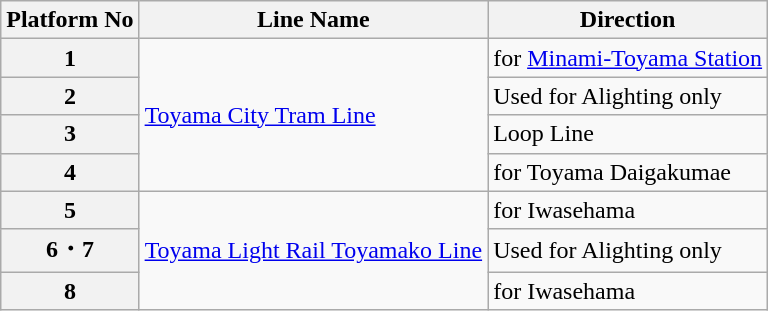<table class="wikitable">
<tr>
<th nowrap="nowrap">Platform No </th>
<th>Line Name</th>
<th>Direction</th>
</tr>
<tr>
<th>1</th>
<td rowspan="4"><a href='#'>Toyama City Tram Line</a></td>
<td> for <a href='#'>Minami-Toyama Station</a></td>
</tr>
<tr>
<th>2</th>
<td>Used for Alighting only</td>
</tr>
<tr>
<th>3</th>
<td> Loop Line</td>
</tr>
<tr>
<th>4</th>
<td> for Toyama Daigakumae</td>
</tr>
<tr>
<th>5</th>
<td rowspan="3"> <a href='#'>Toyama Light Rail Toyamako Line</a></td>
<td> for Iwasehama</td>
</tr>
<tr>
<th>6・7</th>
<td>Used for Alighting only</td>
</tr>
<tr>
<th>8</th>
<td> for Iwasehama</td>
</tr>
</table>
